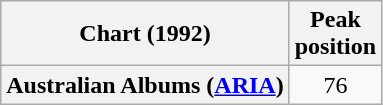<table class="wikitable plainrowheaders">
<tr>
<th>Chart (1992)</th>
<th>Peak<br>position</th>
</tr>
<tr>
<th scope="row">Australian Albums (<a href='#'>ARIA</a>)</th>
<td align="center">76</td>
</tr>
</table>
